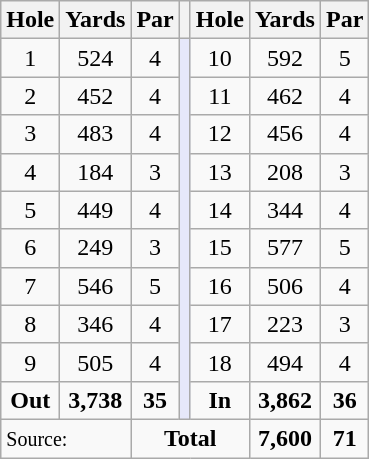<table class="wikitable" style="text-align:center; font-size:100%">
<tr>
<th>Hole</th>
<th>Yards</th>
<th>Par</th>
<th></th>
<th>Hole</th>
<th>Yards</th>
<th>Par</th>
</tr>
<tr>
<td>1</td>
<td>524</td>
<td>4</td>
<td rowspan=10 style="background:#E6E8FA;"></td>
<td>10</td>
<td>592</td>
<td>5</td>
</tr>
<tr>
<td>2</td>
<td>452</td>
<td>4</td>
<td>11</td>
<td>462</td>
<td>4</td>
</tr>
<tr>
<td>3</td>
<td>483</td>
<td>4</td>
<td>12</td>
<td>456</td>
<td>4</td>
</tr>
<tr>
<td>4</td>
<td>184</td>
<td>3</td>
<td>13</td>
<td>208</td>
<td>3</td>
</tr>
<tr>
<td>5</td>
<td>449</td>
<td>4</td>
<td>14</td>
<td>344</td>
<td>4</td>
</tr>
<tr>
<td>6</td>
<td>249</td>
<td>3</td>
<td>15</td>
<td>577</td>
<td>5</td>
</tr>
<tr>
<td>7</td>
<td>546</td>
<td>5</td>
<td>16</td>
<td>506</td>
<td>4</td>
</tr>
<tr>
<td>8</td>
<td>346</td>
<td>4</td>
<td>17</td>
<td>223</td>
<td>3</td>
</tr>
<tr>
<td>9</td>
<td>505</td>
<td>4</td>
<td>18</td>
<td>494</td>
<td>4</td>
</tr>
<tr>
<td><strong>Out</strong></td>
<td><strong>3,738</strong></td>
<td><strong>35</strong></td>
<td><strong>In</strong></td>
<td><strong>3,862</strong></td>
<td><strong>36</strong></td>
</tr>
<tr>
<td colspan=2 align=left><small>Source:</small></td>
<td colspan=3><strong>Total</strong></td>
<td><strong>7,600</strong></td>
<td><strong>71</strong></td>
</tr>
</table>
